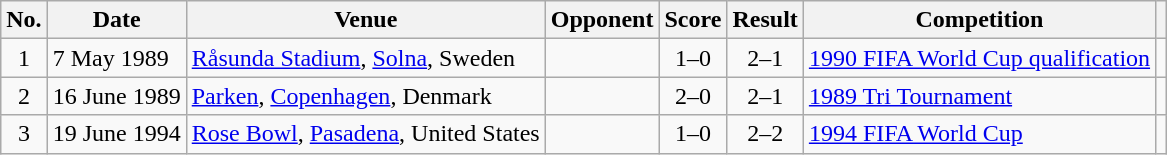<table class="wikitable sortable">
<tr>
<th scope="col">No.</th>
<th scope="col">Date</th>
<th scope="col">Venue</th>
<th scope="col">Opponent</th>
<th scope="col">Score</th>
<th scope="col">Result</th>
<th scope="col">Competition</th>
<th scope="col" class="unsortable"></th>
</tr>
<tr>
<td align="center">1</td>
<td>7 May 1989</td>
<td><a href='#'>Råsunda Stadium</a>, <a href='#'>Solna</a>, Sweden</td>
<td></td>
<td align="center">1–0</td>
<td align="center">2–1</td>
<td><a href='#'>1990 FIFA World Cup qualification</a></td>
<td></td>
</tr>
<tr>
<td align="center">2</td>
<td>16 June 1989</td>
<td><a href='#'>Parken</a>, <a href='#'>Copenhagen</a>, Denmark</td>
<td></td>
<td align="center">2–0</td>
<td align="center">2–1</td>
<td><a href='#'>1989 Tri Tournament</a></td>
<td></td>
</tr>
<tr>
<td align="center">3</td>
<td>19 June 1994</td>
<td><a href='#'>Rose Bowl</a>, <a href='#'>Pasadena</a>, United States</td>
<td></td>
<td align="center">1–0</td>
<td style="text-align:center">2–2</td>
<td><a href='#'>1994 FIFA World Cup</a></td>
<td></td>
</tr>
</table>
